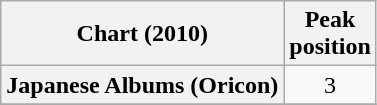<table class="wikitable plainrowheaders" style="text-align:center">
<tr>
<th scope="col">Chart (2010)</th>
<th scope="col">Peak<br>position</th>
</tr>
<tr>
<th scope="row">Japanese Albums (Oricon)</th>
<td>3</td>
</tr>
<tr>
</tr>
</table>
